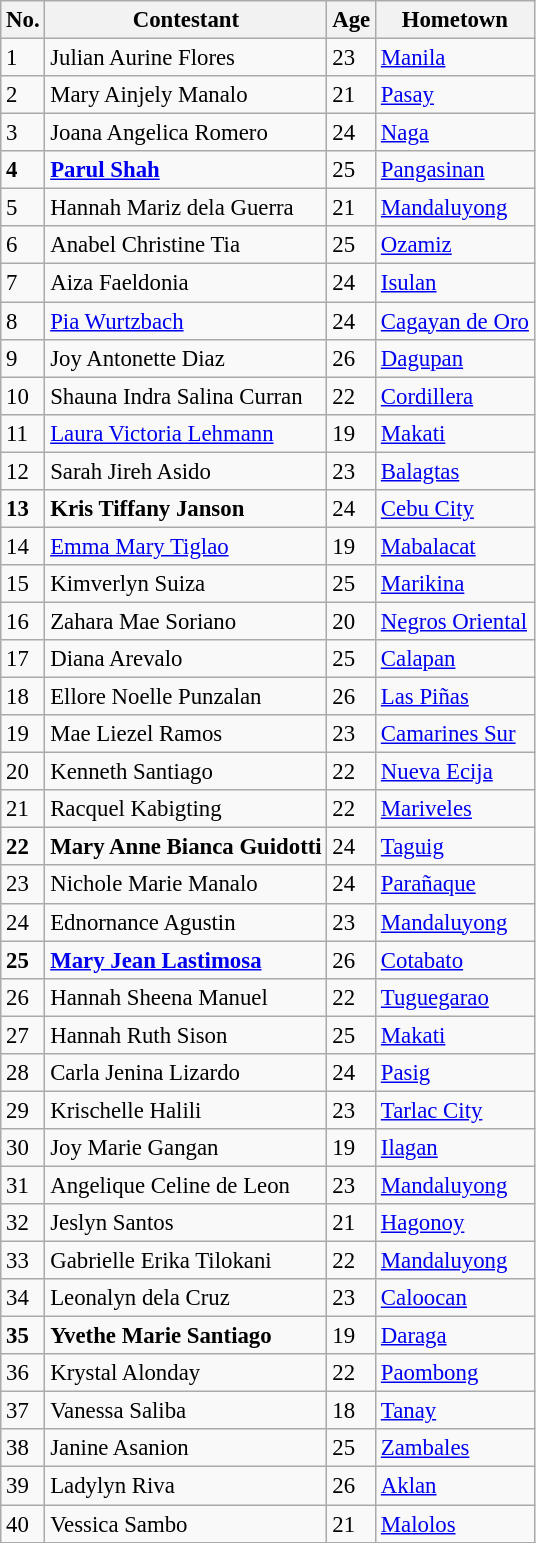<table class="wikitable sortable" style="font-size: 95%;">
<tr>
<th>No.</th>
<th>Contestant</th>
<th>Age</th>
<th>Hometown</th>
</tr>
<tr>
<td>1</td>
<td>Julian Aurine Flores</td>
<td>23</td>
<td><a href='#'>Manila</a></td>
</tr>
<tr>
<td>2</td>
<td>Mary Ainjely Manalo</td>
<td>21</td>
<td><a href='#'>Pasay</a></td>
</tr>
<tr>
<td>3</td>
<td>Joana Angelica Romero</td>
<td>24</td>
<td><a href='#'>Naga</a></td>
</tr>
<tr>
<td><strong>4</strong></td>
<td><strong><a href='#'>Parul Shah</a></strong></td>
<td>25</td>
<td><a href='#'>Pangasinan</a></td>
</tr>
<tr>
<td>5</td>
<td>Hannah Mariz dela Guerra</td>
<td>21</td>
<td><a href='#'>Mandaluyong</a></td>
</tr>
<tr>
<td>6</td>
<td>Anabel Christine Tia</td>
<td>25</td>
<td><a href='#'>Ozamiz</a></td>
</tr>
<tr>
<td>7</td>
<td>Aiza Faeldonia</td>
<td>24</td>
<td><a href='#'>Isulan</a></td>
</tr>
<tr>
<td>8</td>
<td><a href='#'>Pia Wurtzbach</a></td>
<td>24</td>
<td><a href='#'>Cagayan de Oro</a></td>
</tr>
<tr>
<td>9</td>
<td>Joy Antonette Diaz</td>
<td>26</td>
<td><a href='#'>Dagupan</a></td>
</tr>
<tr>
<td>10</td>
<td>Shauna Indra Salina Curran</td>
<td>22</td>
<td><a href='#'>Cordillera</a></td>
</tr>
<tr>
<td>11</td>
<td><a href='#'>Laura Victoria Lehmann</a></td>
<td>19</td>
<td><a href='#'>Makati</a></td>
</tr>
<tr>
<td>12</td>
<td>Sarah Jireh Asido</td>
<td>23</td>
<td><a href='#'>Balagtas</a></td>
</tr>
<tr>
<td><strong>13</strong></td>
<td><strong>Kris Tiffany Janson</strong></td>
<td>24</td>
<td><a href='#'>Cebu City</a></td>
</tr>
<tr>
<td>14</td>
<td><a href='#'>Emma Mary Tiglao</a></td>
<td>19</td>
<td><a href='#'>Mabalacat</a></td>
</tr>
<tr>
<td>15</td>
<td>Kimverlyn Suiza</td>
<td>25</td>
<td><a href='#'>Marikina</a></td>
</tr>
<tr>
<td>16</td>
<td>Zahara Mae Soriano</td>
<td>20</td>
<td><a href='#'>Negros Oriental</a></td>
</tr>
<tr>
<td>17</td>
<td>Diana Arevalo</td>
<td>25</td>
<td><a href='#'>Calapan</a></td>
</tr>
<tr>
<td>18</td>
<td>Ellore Noelle Punzalan</td>
<td>26</td>
<td><a href='#'>Las Piñas</a></td>
</tr>
<tr>
<td>19</td>
<td>Mae Liezel Ramos</td>
<td>23</td>
<td><a href='#'>Camarines Sur</a></td>
</tr>
<tr>
<td>20</td>
<td>Kenneth Santiago</td>
<td>22</td>
<td><a href='#'>Nueva Ecija</a></td>
</tr>
<tr>
<td>21</td>
<td>Racquel Kabigting</td>
<td>22</td>
<td><a href='#'>Mariveles</a></td>
</tr>
<tr>
<td><strong>22</strong></td>
<td><strong>Mary Anne Bianca Guidotti</strong></td>
<td>24</td>
<td><a href='#'>Taguig</a></td>
</tr>
<tr>
<td>23</td>
<td>Nichole Marie Manalo</td>
<td>24</td>
<td><a href='#'>Parañaque</a></td>
</tr>
<tr>
<td>24</td>
<td>Ednornance Agustin</td>
<td>23</td>
<td><a href='#'>Mandaluyong</a></td>
</tr>
<tr>
<td><strong>25</strong></td>
<td><strong><a href='#'>Mary Jean Lastimosa</a></strong></td>
<td>26</td>
<td><a href='#'>Cotabato</a></td>
</tr>
<tr>
<td>26</td>
<td>Hannah Sheena Manuel</td>
<td>22</td>
<td><a href='#'>Tuguegarao</a></td>
</tr>
<tr>
<td>27</td>
<td>Hannah Ruth Sison</td>
<td>25</td>
<td><a href='#'>Makati</a></td>
</tr>
<tr>
<td>28</td>
<td>Carla Jenina Lizardo</td>
<td>24</td>
<td><a href='#'>Pasig</a></td>
</tr>
<tr>
<td>29</td>
<td>Krischelle Halili</td>
<td>23</td>
<td><a href='#'>Tarlac City</a></td>
</tr>
<tr>
<td>30</td>
<td>Joy Marie Gangan</td>
<td>19</td>
<td><a href='#'>Ilagan</a></td>
</tr>
<tr>
<td>31</td>
<td>Angelique Celine de Leon</td>
<td>23</td>
<td><a href='#'>Mandaluyong</a></td>
</tr>
<tr>
<td>32</td>
<td>Jeslyn Santos</td>
<td>21</td>
<td><a href='#'>Hagonoy</a></td>
</tr>
<tr>
<td>33</td>
<td>Gabrielle Erika Tilokani</td>
<td>22</td>
<td><a href='#'>Mandaluyong</a></td>
</tr>
<tr>
<td>34</td>
<td>Leonalyn dela Cruz</td>
<td>23</td>
<td><a href='#'>Caloocan</a></td>
</tr>
<tr>
<td><strong>35</strong></td>
<td><strong>Yvethe Marie Santiago</strong></td>
<td>19</td>
<td><a href='#'>Daraga</a></td>
</tr>
<tr>
<td>36</td>
<td>Krystal Alonday</td>
<td>22</td>
<td><a href='#'>Paombong</a></td>
</tr>
<tr>
<td>37</td>
<td>Vanessa Saliba</td>
<td>18</td>
<td><a href='#'>Tanay</a></td>
</tr>
<tr>
<td>38</td>
<td>Janine Asanion</td>
<td>25</td>
<td><a href='#'>Zambales</a></td>
</tr>
<tr>
<td>39</td>
<td>Ladylyn Riva</td>
<td>26</td>
<td><a href='#'>Aklan</a></td>
</tr>
<tr>
<td>40</td>
<td>Vessica Sambo</td>
<td>21</td>
<td><a href='#'>Malolos</a></td>
</tr>
</table>
